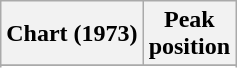<table class="wikitable sortable plainrowheaders" style="text-align:center">
<tr>
<th>Chart (1973)</th>
<th>Peak<br>position</th>
</tr>
<tr>
</tr>
<tr>
</tr>
<tr>
</tr>
</table>
